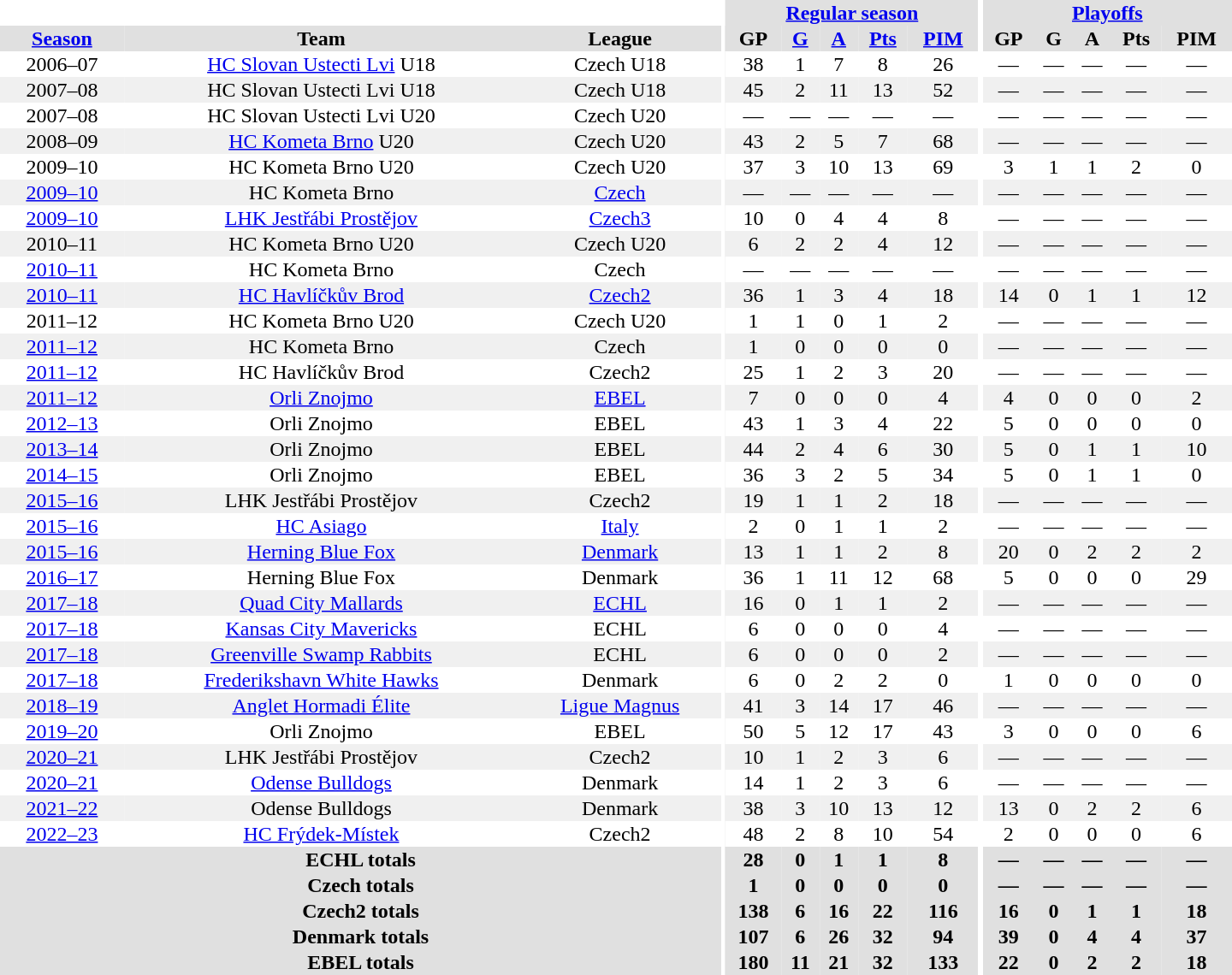<table border="0" cellpadding="1" cellspacing="0" style="text-align:center; width:60em">
<tr bgcolor="#e0e0e0">
<th colspan="3" bgcolor="#ffffff"></th>
<th rowspan="99" bgcolor="#ffffff"></th>
<th colspan="5"><a href='#'>Regular season</a></th>
<th rowspan="99" bgcolor="#ffffff"></th>
<th colspan="5"><a href='#'>Playoffs</a></th>
</tr>
<tr bgcolor="#e0e0e0">
<th><a href='#'>Season</a></th>
<th>Team</th>
<th>League</th>
<th>GP</th>
<th><a href='#'>G</a></th>
<th><a href='#'>A</a></th>
<th><a href='#'>Pts</a></th>
<th><a href='#'>PIM</a></th>
<th>GP</th>
<th>G</th>
<th>A</th>
<th>Pts</th>
<th>PIM</th>
</tr>
<tr>
<td>2006–07</td>
<td><a href='#'>HC Slovan Ustecti Lvi</a> U18</td>
<td>Czech U18</td>
<td>38</td>
<td>1</td>
<td>7</td>
<td>8</td>
<td>26</td>
<td>—</td>
<td>—</td>
<td>—</td>
<td>—</td>
<td>—</td>
</tr>
<tr bgcolor="#f0f0f0">
<td>2007–08</td>
<td>HC Slovan Ustecti Lvi U18</td>
<td>Czech U18</td>
<td>45</td>
<td>2</td>
<td>11</td>
<td>13</td>
<td>52</td>
<td>—</td>
<td>—</td>
<td>—</td>
<td>—</td>
<td>—</td>
</tr>
<tr>
<td>2007–08</td>
<td>HC Slovan Ustecti Lvi U20</td>
<td>Czech U20</td>
<td>—</td>
<td>—</td>
<td>—</td>
<td>—</td>
<td>—</td>
<td>—</td>
<td>—</td>
<td>—</td>
<td>—</td>
<td>—</td>
</tr>
<tr bgcolor="#f0f0f0">
<td>2008–09</td>
<td><a href='#'>HC Kometa Brno</a> U20</td>
<td>Czech U20</td>
<td>43</td>
<td>2</td>
<td>5</td>
<td>7</td>
<td>68</td>
<td>—</td>
<td>—</td>
<td>—</td>
<td>—</td>
<td>—</td>
</tr>
<tr>
<td>2009–10</td>
<td>HC Kometa Brno U20</td>
<td>Czech U20</td>
<td>37</td>
<td>3</td>
<td>10</td>
<td>13</td>
<td>69</td>
<td>3</td>
<td>1</td>
<td>1</td>
<td>2</td>
<td>0</td>
</tr>
<tr bgcolor="#f0f0f0">
<td><a href='#'>2009–10</a></td>
<td>HC Kometa Brno</td>
<td><a href='#'>Czech</a></td>
<td>—</td>
<td>—</td>
<td>—</td>
<td>—</td>
<td>—</td>
<td>—</td>
<td>—</td>
<td>—</td>
<td>—</td>
<td>—</td>
</tr>
<tr>
<td><a href='#'>2009–10</a></td>
<td><a href='#'>LHK Jestřábi Prostějov</a></td>
<td><a href='#'>Czech3</a></td>
<td>10</td>
<td>0</td>
<td>4</td>
<td>4</td>
<td>8</td>
<td>—</td>
<td>—</td>
<td>—</td>
<td>—</td>
<td>—</td>
</tr>
<tr bgcolor="#f0f0f0">
<td>2010–11</td>
<td>HC Kometa Brno U20</td>
<td>Czech U20</td>
<td>6</td>
<td>2</td>
<td>2</td>
<td>4</td>
<td>12</td>
<td>—</td>
<td>—</td>
<td>—</td>
<td>—</td>
<td>—</td>
</tr>
<tr>
<td><a href='#'>2010–11</a></td>
<td>HC Kometa Brno</td>
<td>Czech</td>
<td>—</td>
<td>—</td>
<td>—</td>
<td>—</td>
<td>—</td>
<td>—</td>
<td>—</td>
<td>—</td>
<td>—</td>
<td>—</td>
</tr>
<tr bgcolor="#f0f0f0">
<td><a href='#'>2010–11</a></td>
<td><a href='#'>HC Havlíčkův Brod</a></td>
<td><a href='#'>Czech2</a></td>
<td>36</td>
<td>1</td>
<td>3</td>
<td>4</td>
<td>18</td>
<td>14</td>
<td>0</td>
<td>1</td>
<td>1</td>
<td>12</td>
</tr>
<tr>
<td>2011–12</td>
<td>HC Kometa Brno U20</td>
<td>Czech U20</td>
<td>1</td>
<td>1</td>
<td>0</td>
<td>1</td>
<td>2</td>
<td>—</td>
<td>—</td>
<td>—</td>
<td>—</td>
<td>—</td>
</tr>
<tr bgcolor="#f0f0f0">
<td><a href='#'>2011–12</a></td>
<td>HC Kometa Brno</td>
<td>Czech</td>
<td>1</td>
<td>0</td>
<td>0</td>
<td>0</td>
<td>0</td>
<td>—</td>
<td>—</td>
<td>—</td>
<td>—</td>
<td>—</td>
</tr>
<tr>
<td><a href='#'>2011–12</a></td>
<td>HC Havlíčkův Brod</td>
<td>Czech2</td>
<td>25</td>
<td>1</td>
<td>2</td>
<td>3</td>
<td>20</td>
<td>—</td>
<td>—</td>
<td>—</td>
<td>—</td>
<td>—</td>
</tr>
<tr bgcolor="#f0f0f0">
<td><a href='#'>2011–12</a></td>
<td><a href='#'>Orli Znojmo</a></td>
<td><a href='#'>EBEL</a></td>
<td>7</td>
<td>0</td>
<td>0</td>
<td>0</td>
<td>4</td>
<td>4</td>
<td>0</td>
<td>0</td>
<td>0</td>
<td>2</td>
</tr>
<tr>
<td><a href='#'>2012–13</a></td>
<td>Orli Znojmo</td>
<td>EBEL</td>
<td>43</td>
<td>1</td>
<td>3</td>
<td>4</td>
<td>22</td>
<td>5</td>
<td>0</td>
<td>0</td>
<td>0</td>
<td>0</td>
</tr>
<tr bgcolor="#f0f0f0">
<td><a href='#'>2013–14</a></td>
<td>Orli Znojmo</td>
<td>EBEL</td>
<td>44</td>
<td>2</td>
<td>4</td>
<td>6</td>
<td>30</td>
<td>5</td>
<td>0</td>
<td>1</td>
<td>1</td>
<td>10</td>
</tr>
<tr>
<td><a href='#'>2014–15</a></td>
<td>Orli Znojmo</td>
<td>EBEL</td>
<td>36</td>
<td>3</td>
<td>2</td>
<td>5</td>
<td>34</td>
<td>5</td>
<td>0</td>
<td>1</td>
<td>1</td>
<td>0</td>
</tr>
<tr bgcolor="#f0f0f0">
<td><a href='#'>2015–16</a></td>
<td>LHK Jestřábi Prostějov</td>
<td>Czech2</td>
<td>19</td>
<td>1</td>
<td>1</td>
<td>2</td>
<td>18</td>
<td>—</td>
<td>—</td>
<td>—</td>
<td>—</td>
<td>—</td>
</tr>
<tr>
<td><a href='#'>2015–16</a></td>
<td><a href='#'>HC Asiago</a></td>
<td><a href='#'>Italy</a></td>
<td>2</td>
<td>0</td>
<td>1</td>
<td>1</td>
<td>2</td>
<td>—</td>
<td>—</td>
<td>—</td>
<td>—</td>
<td>—</td>
</tr>
<tr bgcolor="#f0f0f0">
<td><a href='#'>2015–16</a></td>
<td><a href='#'>Herning Blue Fox</a></td>
<td><a href='#'>Denmark</a></td>
<td>13</td>
<td>1</td>
<td>1</td>
<td>2</td>
<td>8</td>
<td>20</td>
<td>0</td>
<td>2</td>
<td>2</td>
<td>2</td>
</tr>
<tr>
<td><a href='#'>2016–17</a></td>
<td>Herning Blue Fox</td>
<td>Denmark</td>
<td>36</td>
<td>1</td>
<td>11</td>
<td>12</td>
<td>68</td>
<td>5</td>
<td>0</td>
<td>0</td>
<td>0</td>
<td>29</td>
</tr>
<tr bgcolor="#f0f0f0">
<td><a href='#'>2017–18</a></td>
<td><a href='#'>Quad City Mallards</a></td>
<td><a href='#'>ECHL</a></td>
<td>16</td>
<td>0</td>
<td>1</td>
<td>1</td>
<td>2</td>
<td>—</td>
<td>—</td>
<td>—</td>
<td>—</td>
<td>—</td>
</tr>
<tr>
<td><a href='#'>2017–18</a></td>
<td><a href='#'>Kansas City Mavericks</a></td>
<td>ECHL</td>
<td>6</td>
<td>0</td>
<td>0</td>
<td>0</td>
<td>4</td>
<td>—</td>
<td>—</td>
<td>—</td>
<td>—</td>
<td>—</td>
</tr>
<tr bgcolor="#f0f0f0">
<td><a href='#'>2017–18</a></td>
<td><a href='#'>Greenville Swamp Rabbits</a></td>
<td>ECHL</td>
<td>6</td>
<td>0</td>
<td>0</td>
<td>0</td>
<td>2</td>
<td>—</td>
<td>—</td>
<td>—</td>
<td>—</td>
<td>—</td>
</tr>
<tr>
<td><a href='#'>2017–18</a></td>
<td><a href='#'>Frederikshavn White Hawks</a></td>
<td>Denmark</td>
<td>6</td>
<td>0</td>
<td>2</td>
<td>2</td>
<td>0</td>
<td>1</td>
<td>0</td>
<td>0</td>
<td>0</td>
<td>0</td>
</tr>
<tr bgcolor="#f0f0f0">
<td><a href='#'>2018–19</a></td>
<td><a href='#'>Anglet Hormadi Élite</a></td>
<td><a href='#'>Ligue Magnus</a></td>
<td>41</td>
<td>3</td>
<td>14</td>
<td>17</td>
<td>46</td>
<td>—</td>
<td>—</td>
<td>—</td>
<td>—</td>
<td>—</td>
</tr>
<tr>
<td><a href='#'>2019–20</a></td>
<td>Orli Znojmo</td>
<td>EBEL</td>
<td>50</td>
<td>5</td>
<td>12</td>
<td>17</td>
<td>43</td>
<td>3</td>
<td>0</td>
<td>0</td>
<td>0</td>
<td>6</td>
</tr>
<tr bgcolor="#f0f0f0">
<td><a href='#'>2020–21</a></td>
<td>LHK Jestřábi Prostějov</td>
<td>Czech2</td>
<td>10</td>
<td>1</td>
<td>2</td>
<td>3</td>
<td>6</td>
<td>—</td>
<td>—</td>
<td>—</td>
<td>—</td>
<td>—</td>
</tr>
<tr>
<td><a href='#'>2020–21</a></td>
<td><a href='#'>Odense Bulldogs</a></td>
<td>Denmark</td>
<td>14</td>
<td>1</td>
<td>2</td>
<td>3</td>
<td>6</td>
<td>—</td>
<td>—</td>
<td>—</td>
<td>—</td>
<td>—</td>
</tr>
<tr bgcolor="#f0f0f0">
<td><a href='#'>2021–22</a></td>
<td>Odense Bulldogs</td>
<td>Denmark</td>
<td>38</td>
<td>3</td>
<td>10</td>
<td>13</td>
<td>12</td>
<td>13</td>
<td>0</td>
<td>2</td>
<td>2</td>
<td>6</td>
</tr>
<tr>
<td><a href='#'>2022–23</a></td>
<td><a href='#'>HC Frýdek-Místek</a></td>
<td>Czech2</td>
<td>48</td>
<td>2</td>
<td>8</td>
<td>10</td>
<td>54</td>
<td>2</td>
<td>0</td>
<td>0</td>
<td>0</td>
<td>6</td>
</tr>
<tr>
</tr>
<tr ALIGN="center" bgcolor="#e0e0e0">
<th colspan="3">ECHL totals</th>
<th ALIGN="center">28</th>
<th ALIGN="center">0</th>
<th ALIGN="center">1</th>
<th ALIGN="center">1</th>
<th ALIGN="center">8</th>
<th ALIGN="center">—</th>
<th ALIGN="center">—</th>
<th ALIGN="center">—</th>
<th ALIGN="center">—</th>
<th ALIGN="center">—</th>
</tr>
<tr>
</tr>
<tr ALIGN="center" bgcolor="#e0e0e0">
<th colspan="3">Czech totals</th>
<th ALIGN="center">1</th>
<th ALIGN="center">0</th>
<th ALIGN="center">0</th>
<th ALIGN="center">0</th>
<th ALIGN="center">0</th>
<th ALIGN="center">—</th>
<th ALIGN="center">—</th>
<th ALIGN="center">—</th>
<th ALIGN="center">—</th>
<th ALIGN="center">—</th>
</tr>
<tr>
</tr>
<tr ALIGN="center" bgcolor="#e0e0e0">
<th colspan="3">Czech2 totals</th>
<th ALIGN="center">138</th>
<th ALIGN="center">6</th>
<th ALIGN="center">16</th>
<th ALIGN="center">22</th>
<th ALIGN="center">116</th>
<th ALIGN="center">16</th>
<th ALIGN="center">0</th>
<th ALIGN="center">1</th>
<th ALIGN="center">1</th>
<th ALIGN="center">18</th>
</tr>
<tr>
</tr>
<tr ALIGN="center" bgcolor="#e0e0e0">
<th colspan="3">Denmark totals</th>
<th ALIGN="center">107</th>
<th ALIGN="center">6</th>
<th ALIGN="center">26</th>
<th ALIGN="center">32</th>
<th ALIGN="center">94</th>
<th ALIGN="center">39</th>
<th ALIGN="center">0</th>
<th ALIGN="center">4</th>
<th ALIGN="center">4</th>
<th ALIGN="center">37</th>
</tr>
<tr>
</tr>
<tr ALIGN="center" bgcolor="#e0e0e0">
<th colspan="3">EBEL totals</th>
<th ALIGN="center">180</th>
<th ALIGN="center">11</th>
<th ALIGN="center">21</th>
<th ALIGN="center">32</th>
<th ALIGN="center">133</th>
<th ALIGN="center">22</th>
<th ALIGN="center">0</th>
<th ALIGN="center">2</th>
<th ALIGN="center">2</th>
<th ALIGN="center">18</th>
</tr>
</table>
